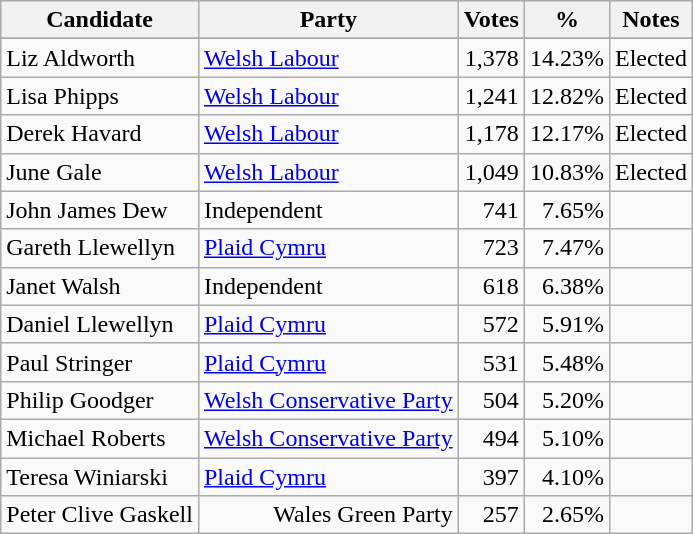<table class=wikitable style=text-align:right>
<tr>
<th>Candidate</th>
<th>Party</th>
<th>Votes</th>
<th>%</th>
<th>Notes</th>
</tr>
<tr>
</tr>
<tr>
<td align=left>Liz Aldworth</td>
<td align=left><a href='#'>Welsh Labour</a></td>
<td>1,378</td>
<td>14.23%</td>
<td align=left>Elected</td>
</tr>
<tr>
<td align=left>Lisa Phipps</td>
<td align=left><a href='#'>Welsh Labour</a></td>
<td>1,241</td>
<td>12.82%</td>
<td align=left>Elected</td>
</tr>
<tr>
<td align=left>Derek Havard</td>
<td align=left><a href='#'>Welsh Labour</a></td>
<td>1,178</td>
<td>12.17%</td>
<td align=left>Elected</td>
</tr>
<tr>
<td align=left>June Gale</td>
<td align=left><a href='#'>Welsh Labour</a></td>
<td>1,049</td>
<td>10.83%</td>
<td align=left>Elected</td>
</tr>
<tr>
<td align=left>John James Dew</td>
<td align=left>Independent</td>
<td>741</td>
<td>7.65%</td>
<td></td>
</tr>
<tr>
<td align=left>Gareth Llewellyn</td>
<td align=left><a href='#'>Plaid Cymru</a></td>
<td>723</td>
<td>7.47%</td>
<td></td>
</tr>
<tr>
<td align=left>Janet Walsh</td>
<td align=left>Independent</td>
<td>618</td>
<td>6.38%</td>
<td></td>
</tr>
<tr>
<td align=left>Daniel Llewellyn</td>
<td align=left><a href='#'>Plaid Cymru</a></td>
<td>572</td>
<td>5.91%</td>
<td></td>
</tr>
<tr>
<td align=left>Paul Stringer</td>
<td align=left><a href='#'>Plaid Cymru</a></td>
<td>531</td>
<td>5.48%</td>
<td></td>
</tr>
<tr>
<td align=left>Philip Goodger</td>
<td align=left><a href='#'>Welsh Conservative Party</a></td>
<td>504</td>
<td>5.20%</td>
<td></td>
</tr>
<tr>
<td align=left>Michael Roberts</td>
<td align=left><a href='#'>Welsh Conservative Party</a></td>
<td>494</td>
<td>5.10%</td>
<td></td>
</tr>
<tr>
<td align=left>Teresa Winiarski</td>
<td align=left><a href='#'>Plaid Cymru</a></td>
<td>397</td>
<td>4.10%</td>
<td></td>
</tr>
<tr>
<td align=left>Peter Clive Gaskell</td>
<td>Wales Green Party</td>
<td>257</td>
<td>2.65%</td>
<td></td>
</tr>
</table>
